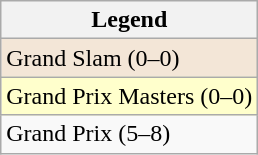<table class=wikitable>
<tr>
<th>Legend</th>
</tr>
<tr bgcolor=f3e6d7>
<td>Grand Slam (0–0)</td>
</tr>
<tr bgcolor=ffffcc>
<td>Grand Prix Masters (0–0)</td>
</tr>
<tr>
<td>Grand Prix (5–8)</td>
</tr>
</table>
